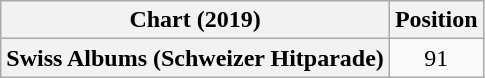<table class="wikitable plainrowheaders" style="text-align:center">
<tr>
<th scope="col">Chart (2019)</th>
<th scope="col">Position</th>
</tr>
<tr>
<th scope="row">Swiss Albums (Schweizer Hitparade)</th>
<td>91</td>
</tr>
</table>
